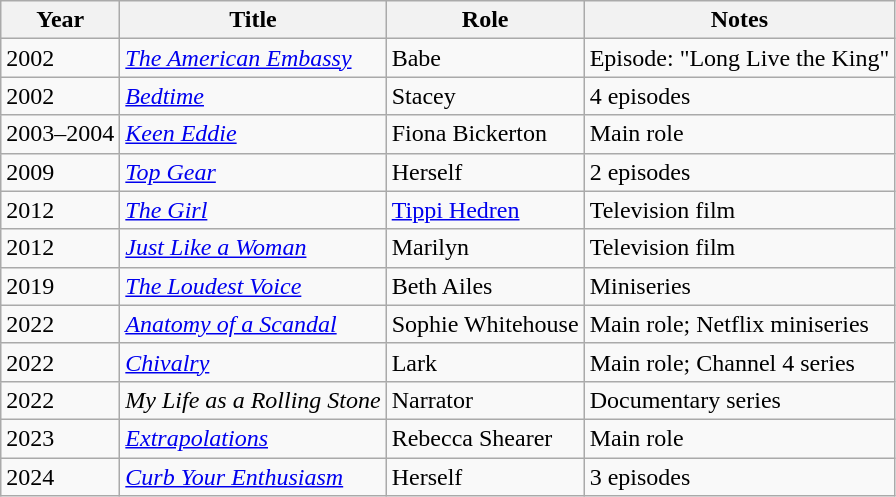<table class="wikitable sortable">
<tr>
<th>Year</th>
<th>Title</th>
<th>Role</th>
<th class="unsortable">Notes</th>
</tr>
<tr>
<td>2002</td>
<td><em><a href='#'>The American Embassy</a></em></td>
<td>Babe</td>
<td>Episode: "Long Live the King"</td>
</tr>
<tr>
<td>2002</td>
<td><em><a href='#'>Bedtime</a></em></td>
<td>Stacey</td>
<td>4 episodes</td>
</tr>
<tr>
<td>2003–2004</td>
<td><em><a href='#'>Keen Eddie</a></em></td>
<td>Fiona Bickerton</td>
<td>Main role</td>
</tr>
<tr>
<td>2009</td>
<td><em><a href='#'>Top Gear</a></em></td>
<td>Herself</td>
<td>2 episodes</td>
</tr>
<tr>
<td>2012</td>
<td><em><a href='#'>The Girl</a></em></td>
<td><a href='#'>Tippi Hedren</a></td>
<td>Television film</td>
</tr>
<tr>
<td>2012</td>
<td><em><a href='#'>Just Like a Woman</a></em></td>
<td>Marilyn</td>
<td>Television film</td>
</tr>
<tr>
<td>2019</td>
<td><em><a href='#'>The Loudest Voice</a></em></td>
<td>Beth Ailes</td>
<td>Miniseries</td>
</tr>
<tr>
<td>2022</td>
<td><em><a href='#'>Anatomy of a Scandal</a></em></td>
<td>Sophie Whitehouse</td>
<td>Main role; Netflix miniseries</td>
</tr>
<tr>
<td>2022</td>
<td><em><a href='#'>Chivalry</a></em></td>
<td>Lark</td>
<td>Main role; Channel 4 series</td>
</tr>
<tr>
<td>2022</td>
<td><em>My Life as a Rolling Stone</em></td>
<td>Narrator</td>
<td>Documentary series</td>
</tr>
<tr>
<td>2023</td>
<td><em><a href='#'>Extrapolations</a></em></td>
<td>Rebecca Shearer</td>
<td>Main role</td>
</tr>
<tr>
<td>2024</td>
<td><em><a href='#'>Curb Your Enthusiasm</a></em></td>
<td>Herself</td>
<td>3 episodes</td>
</tr>
</table>
